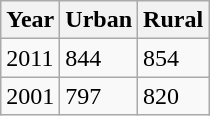<table class="wikitable sortable">
<tr>
<th>Year</th>
<th>Urban</th>
<th>Rural</th>
</tr>
<tr>
<td>2011</td>
<td>844</td>
<td>854</td>
</tr>
<tr>
<td>2001</td>
<td>797</td>
<td>820</td>
</tr>
</table>
